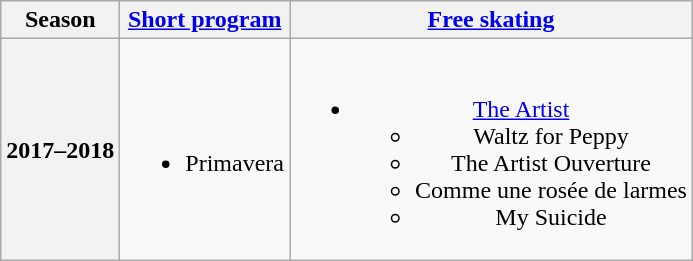<table class=wikitable style=text-align:center>
<tr>
<th>Season</th>
<th><a href='#'>Short program</a></th>
<th><a href='#'>Free skating</a></th>
</tr>
<tr>
<th>2017–2018 <br> </th>
<td><br><ul><li>Primavera <br></li></ul></td>
<td><br><ul><li><a href='#'>The Artist</a> <br><ul><li>Waltz for Peppy</li><li>The Artist Ouverture</li><li>Comme une rosée de larmes</li><li>My Suicide</li></ul></li></ul></td>
</tr>
</table>
